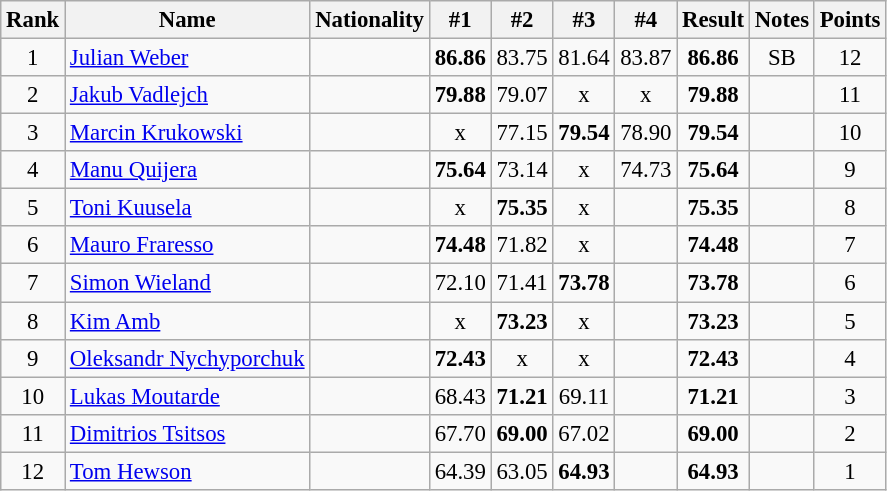<table class="wikitable sortable" style="text-align:center; font-size:95%">
<tr>
<th>Rank</th>
<th>Name</th>
<th>Nationality</th>
<th>#1</th>
<th>#2</th>
<th>#3</th>
<th>#4</th>
<th>Result</th>
<th>Notes</th>
<th>Points</th>
</tr>
<tr>
<td>1</td>
<td align=left><a href='#'>Julian Weber</a></td>
<td align=left></td>
<td><strong>86.86</strong></td>
<td>83.75</td>
<td>81.64</td>
<td>83.87</td>
<td><strong>86.86</strong></td>
<td>SB</td>
<td>12</td>
</tr>
<tr>
<td>2</td>
<td align=left><a href='#'>Jakub Vadlejch</a></td>
<td align=left></td>
<td><strong>79.88</strong></td>
<td>79.07</td>
<td>x</td>
<td>x</td>
<td><strong>79.88</strong></td>
<td></td>
<td>11</td>
</tr>
<tr>
<td>3</td>
<td align=left><a href='#'>Marcin Krukowski</a></td>
<td align=left></td>
<td>x</td>
<td>77.15</td>
<td><strong>79.54</strong></td>
<td>78.90</td>
<td><strong>79.54</strong></td>
<td></td>
<td>10</td>
</tr>
<tr>
<td>4</td>
<td align=left><a href='#'>Manu Quijera</a></td>
<td align=left></td>
<td><strong>75.64</strong></td>
<td>73.14</td>
<td>x</td>
<td>74.73</td>
<td><strong>75.64</strong></td>
<td></td>
<td>9</td>
</tr>
<tr>
<td>5</td>
<td align=left><a href='#'>Toni Kuusela</a></td>
<td align=left></td>
<td>x</td>
<td><strong>75.35</strong></td>
<td>x</td>
<td></td>
<td><strong>75.35</strong></td>
<td></td>
<td>8</td>
</tr>
<tr>
<td>6</td>
<td align=left><a href='#'>Mauro Fraresso</a></td>
<td align=left></td>
<td><strong>74.48</strong></td>
<td>71.82</td>
<td>x</td>
<td></td>
<td><strong>74.48</strong></td>
<td></td>
<td>7</td>
</tr>
<tr>
<td>7</td>
<td align=left><a href='#'>Simon Wieland</a></td>
<td align=left></td>
<td>72.10</td>
<td>71.41</td>
<td><strong>73.78</strong></td>
<td></td>
<td><strong>73.78</strong></td>
<td></td>
<td>6</td>
</tr>
<tr>
<td>8</td>
<td align=left><a href='#'>Kim Amb</a></td>
<td align=left></td>
<td>x</td>
<td><strong>73.23</strong></td>
<td>x</td>
<td></td>
<td><strong>73.23</strong></td>
<td></td>
<td>5</td>
</tr>
<tr>
<td>9</td>
<td align=left><a href='#'>Oleksandr Nychyporchuk</a></td>
<td align=left></td>
<td><strong>72.43</strong></td>
<td>x</td>
<td>x</td>
<td></td>
<td><strong>72.43</strong></td>
<td></td>
<td>4</td>
</tr>
<tr>
<td>10</td>
<td align=left><a href='#'>Lukas Moutarde</a></td>
<td align=left></td>
<td>68.43</td>
<td><strong>71.21</strong></td>
<td>69.11</td>
<td></td>
<td><strong>71.21</strong></td>
<td></td>
<td>3</td>
</tr>
<tr>
<td>11</td>
<td align=left><a href='#'>Dimitrios Tsitsos</a></td>
<td align=left></td>
<td>67.70</td>
<td><strong>69.00</strong></td>
<td>67.02</td>
<td></td>
<td><strong>69.00</strong></td>
<td></td>
<td>2</td>
</tr>
<tr>
<td>12</td>
<td align=left><a href='#'>Tom Hewson</a></td>
<td align=left></td>
<td>64.39</td>
<td>63.05</td>
<td><strong>64.93</strong></td>
<td></td>
<td><strong>64.93</strong></td>
<td></td>
<td>1</td>
</tr>
</table>
